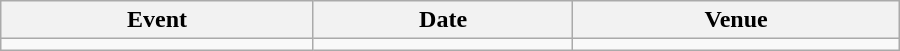<table class="wikitable" width=600>
<tr>
<th>Event</th>
<th>Date</th>
<th>Venue</th>
</tr>
<tr>
<td></td>
<td></td>
<td></td>
</tr>
</table>
